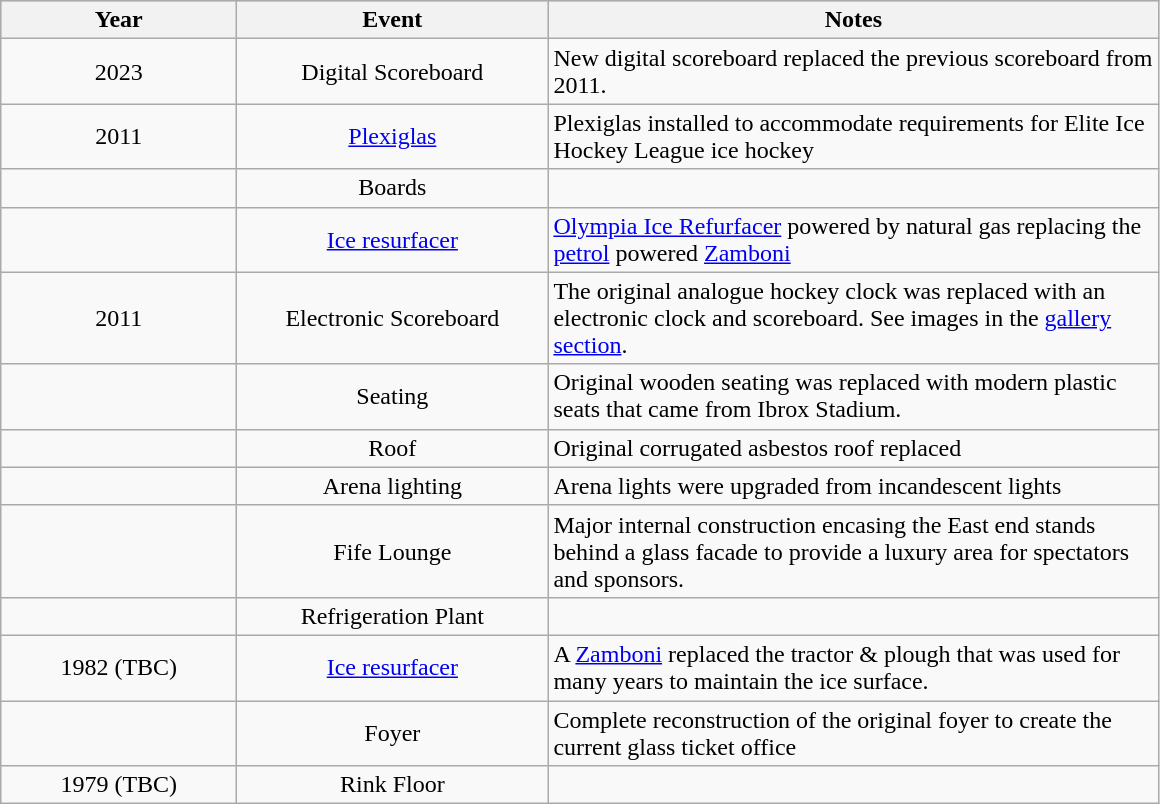<table class="wikitable">
<tr bgcolor="#CCCCCC">
<th width="150" rowspan="1">Year</th>
<th width="200" rowspan="1">Event</th>
<th width="400" rowspan="1">Notes</th>
</tr>
<tr>
<td align="center">2023</td>
<td align="center">Digital Scoreboard</td>
<td>New digital scoreboard replaced the previous scoreboard from 2011.</td>
</tr>
<tr>
<td align="center">2011</td>
<td align="center"><a href='#'>Plexiglas</a></td>
<td align="left">Plexiglas installed to accommodate requirements for Elite Ice Hockey League ice hockey</td>
</tr>
<tr>
<td align="center"></td>
<td align="center">Boards</td>
<td align="left"></td>
</tr>
<tr>
<td align="center"></td>
<td align="center"><a href='#'>Ice resurfacer</a></td>
<td align="left"><a href='#'>Olympia Ice Refurfacer</a> powered by natural gas replacing the <a href='#'>petrol</a> powered <a href='#'>Zamboni</a></td>
</tr>
<tr>
<td align="center">2011</td>
<td align="center">Electronic Scoreboard</td>
<td align="left">The original analogue hockey clock was replaced with an electronic clock and scoreboard.  See images in the <a href='#'>gallery section</a>.</td>
</tr>
<tr>
<td align="center"></td>
<td align="center">Seating</td>
<td align="left">Original wooden seating was replaced with modern plastic seats that came from Ibrox Stadium.</td>
</tr>
<tr>
<td align="center"></td>
<td align="center">Roof</td>
<td align="left">Original corrugated asbestos roof replaced</td>
</tr>
<tr>
<td align="center"></td>
<td align="center">Arena lighting</td>
<td align="left">Arena lights were upgraded from incandescent lights</td>
</tr>
<tr>
<td align="center"></td>
<td align="center">Fife Lounge</td>
<td align="left">Major internal construction encasing the East end stands behind a glass facade to provide a luxury area for spectators and sponsors.</td>
</tr>
<tr>
<td align="center"></td>
<td align="center">Refrigeration Plant</td>
<td align="left"></td>
</tr>
<tr>
<td align="center">1982 (TBC)</td>
<td align="center"><a href='#'>Ice resurfacer</a></td>
<td align="left">A <a href='#'>Zamboni</a> replaced the tractor & plough that was used for many years to maintain the ice surface.</td>
</tr>
<tr>
<td align="center"></td>
<td align="center">Foyer</td>
<td align="left">Complete reconstruction of the original foyer to create the current glass ticket office</td>
</tr>
<tr>
<td align="center">1979 (TBC)</td>
<td align="center">Rink Floor</td>
<td align="left"></td>
</tr>
</table>
